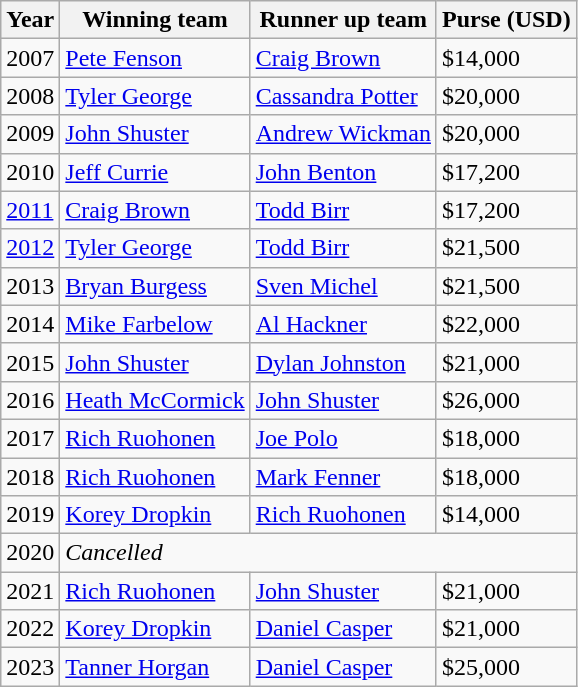<table class="wikitable">
<tr>
<th scope="col">Year</th>
<th scope="col">Winning team</th>
<th scope="col">Runner up team</th>
<th scope="col">Purse (USD)</th>
</tr>
<tr>
<td>2007</td>
<td> <a href='#'>Pete Fenson</a></td>
<td> <a href='#'>Craig Brown</a></td>
<td>$14,000</td>
</tr>
<tr>
<td>2008</td>
<td> <a href='#'>Tyler George</a></td>
<td> <a href='#'>Cassandra Potter</a></td>
<td>$20,000</td>
</tr>
<tr>
<td>2009</td>
<td> <a href='#'>John Shuster</a></td>
<td> <a href='#'>Andrew Wickman</a></td>
<td>$20,000</td>
</tr>
<tr>
<td>2010</td>
<td> <a href='#'>Jeff Currie</a></td>
<td> <a href='#'>John Benton</a></td>
<td>$17,200</td>
</tr>
<tr>
<td><a href='#'>2011</a></td>
<td> <a href='#'>Craig Brown</a></td>
<td> <a href='#'>Todd Birr</a></td>
<td>$17,200</td>
</tr>
<tr>
<td><a href='#'>2012</a></td>
<td> <a href='#'>Tyler George</a></td>
<td> <a href='#'>Todd Birr</a></td>
<td>$21,500</td>
</tr>
<tr>
<td>2013</td>
<td> <a href='#'>Bryan Burgess</a></td>
<td> <a href='#'>Sven Michel</a></td>
<td>$21,500</td>
</tr>
<tr>
<td>2014</td>
<td> <a href='#'>Mike Farbelow</a></td>
<td> <a href='#'>Al Hackner</a></td>
<td>$22,000</td>
</tr>
<tr>
<td>2015</td>
<td> <a href='#'>John Shuster</a></td>
<td> <a href='#'>Dylan Johnston</a></td>
<td>$21,000</td>
</tr>
<tr>
<td>2016</td>
<td> <a href='#'>Heath McCormick</a></td>
<td> <a href='#'>John Shuster</a></td>
<td>$26,000</td>
</tr>
<tr>
<td>2017</td>
<td> <a href='#'>Rich Ruohonen</a></td>
<td> <a href='#'>Joe Polo</a></td>
<td>$18,000</td>
</tr>
<tr>
<td>2018</td>
<td> <a href='#'>Rich Ruohonen</a></td>
<td> <a href='#'>Mark Fenner</a></td>
<td>$18,000</td>
</tr>
<tr>
<td>2019</td>
<td> <a href='#'>Korey Dropkin</a></td>
<td> <a href='#'>Rich Ruohonen</a></td>
<td>$14,000</td>
</tr>
<tr>
<td>2020</td>
<td colspan="3"><em>Cancelled</em></td>
</tr>
<tr>
<td>2021</td>
<td> <a href='#'>Rich Ruohonen</a></td>
<td> <a href='#'>John Shuster</a></td>
<td>$21,000</td>
</tr>
<tr>
<td>2022</td>
<td> <a href='#'>Korey Dropkin</a></td>
<td> <a href='#'>Daniel Casper</a></td>
<td>$21,000</td>
</tr>
<tr>
<td>2023</td>
<td> <a href='#'>Tanner Horgan</a></td>
<td> <a href='#'>Daniel Casper</a></td>
<td>$25,000</td>
</tr>
</table>
